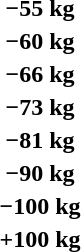<table>
<tr>
<th rowspan=2>−55 kg</th>
<td rowspan=2></td>
<td rowspan=2></td>
<td></td>
</tr>
<tr>
<td></td>
</tr>
<tr>
<th rowspan=2>−60 kg</th>
<td rowspan=2></td>
<td rowspan=2></td>
<td></td>
</tr>
<tr>
<td></td>
</tr>
<tr>
<th rowspan=2>−66 kg</th>
<td rowspan=2></td>
<td rowspan=2></td>
<td></td>
</tr>
<tr>
<td></td>
</tr>
<tr>
<th rowspan=2>−73 kg</th>
<td rowspan=2></td>
<td rowspan=2></td>
<td></td>
</tr>
<tr>
<td></td>
</tr>
<tr>
<th rowspan=2>−81 kg</th>
<td rowspan=2></td>
<td rowspan=2></td>
<td></td>
</tr>
<tr>
<td></td>
</tr>
<tr>
<th rowspan=2>−90 kg</th>
<td rowspan=2></td>
<td rowspan=2></td>
<td></td>
</tr>
<tr>
<td></td>
</tr>
<tr>
<th rowspan=2>−100 kg</th>
<td rowspan=2></td>
<td rowspan=2></td>
<td></td>
</tr>
<tr>
<td></td>
</tr>
<tr>
<th rowspan=2>+100 kg</th>
<td rowspan=2></td>
<td rowspan=2></td>
<td></td>
</tr>
<tr>
<td></td>
</tr>
</table>
